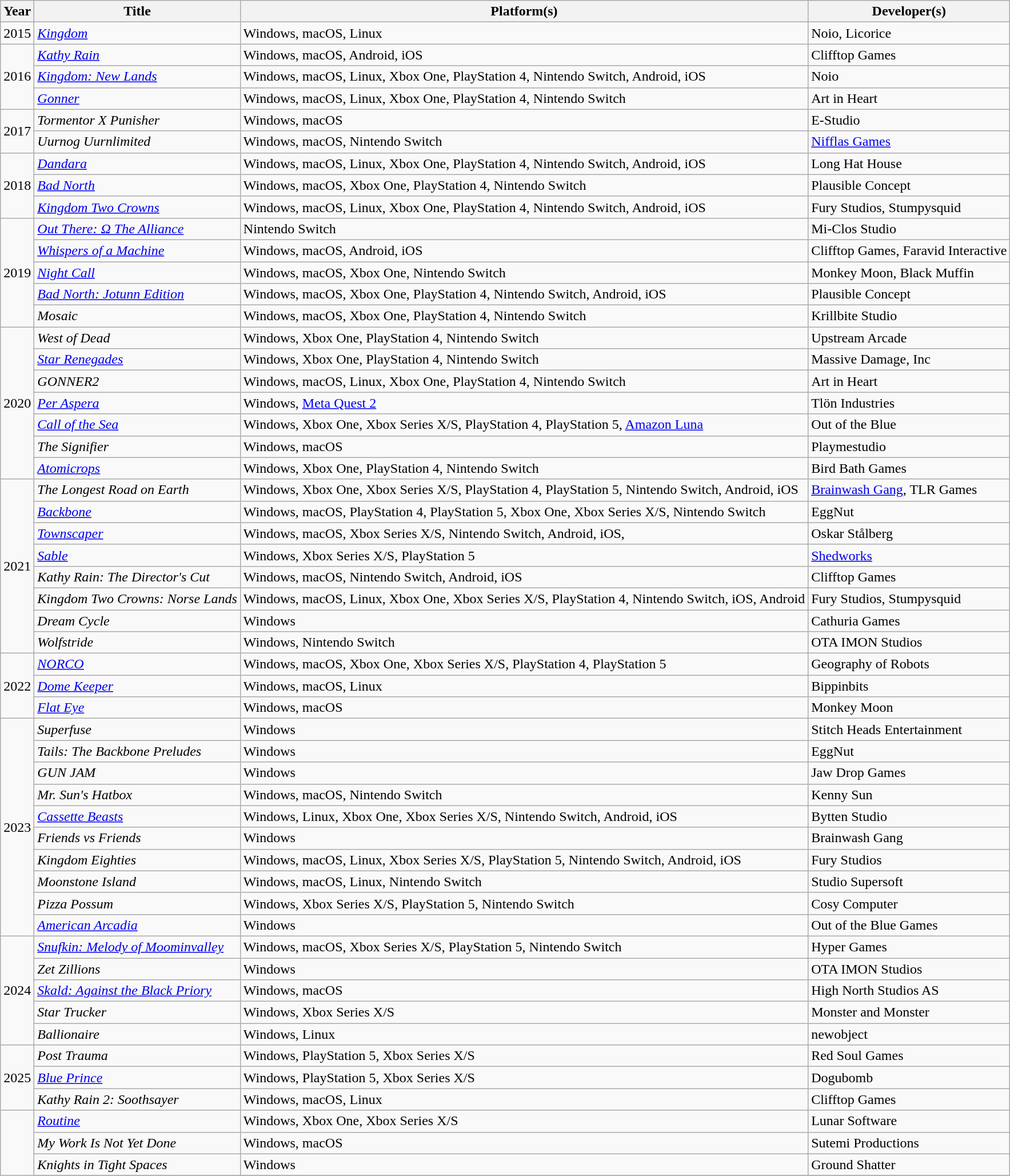<table class="wikitable sortable">
<tr>
<th>Year</th>
<th>Title</th>
<th>Platform(s)</th>
<th>Developer(s)</th>
</tr>
<tr>
<td>2015</td>
<td><em><a href='#'>Kingdom</a></em></td>
<td>Windows, macOS, Linux</td>
<td>Noio, Licorice</td>
</tr>
<tr>
<td rowspan="3">2016</td>
<td><em><a href='#'>Kathy Rain</a></em></td>
<td>Windows, macOS, Android, iOS</td>
<td>Clifftop Games</td>
</tr>
<tr>
<td><em><a href='#'>Kingdom: New Lands</a></em></td>
<td>Windows, macOS, Linux, Xbox One, PlayStation 4, Nintendo Switch, Android, iOS</td>
<td>Noio</td>
</tr>
<tr>
<td><em><a href='#'>Gonner</a></em></td>
<td>Windows, macOS, Linux, Xbox One, PlayStation 4, Nintendo Switch</td>
<td>Art in Heart</td>
</tr>
<tr>
<td rowspan="2">2017</td>
<td><em>Tormentor X Punisher</em></td>
<td>Windows, macOS</td>
<td>E-Studio</td>
</tr>
<tr>
<td><em>Uurnog Uurnlimited</em></td>
<td>Windows, macOS, Nintendo Switch</td>
<td><a href='#'>Nifflas Games</a></td>
</tr>
<tr>
<td rowspan="3">2018</td>
<td><em><a href='#'>Dandara</a></em></td>
<td>Windows, macOS, Linux, Xbox One, PlayStation 4, Nintendo Switch, Android, iOS</td>
<td>Long Hat House</td>
</tr>
<tr>
<td><em><a href='#'>Bad North</a></em></td>
<td>Windows, macOS, Xbox One, PlayStation 4, Nintendo Switch</td>
<td>Plausible Concept</td>
</tr>
<tr>
<td><em><a href='#'>Kingdom Two Crowns</a></em></td>
<td>Windows, macOS, Linux, Xbox One, PlayStation 4, Nintendo Switch, Android, iOS</td>
<td>Fury Studios, Stumpysquid</td>
</tr>
<tr>
<td rowspan="5">2019</td>
<td><em><a href='#'>Out There: Ω The Alliance</a></em></td>
<td>Nintendo Switch</td>
<td>Mi-Clos Studio</td>
</tr>
<tr>
<td><em><a href='#'>Whispers of a Machine</a></em></td>
<td>Windows, macOS, Android, iOS</td>
<td>Clifftop Games, Faravid Interactive</td>
</tr>
<tr>
<td><em><a href='#'>Night Call</a></em></td>
<td>Windows, macOS, Xbox One, Nintendo Switch</td>
<td>Monkey Moon, Black Muffin</td>
</tr>
<tr>
<td><em><a href='#'>Bad North: Jotunn Edition</a></em></td>
<td>Windows, macOS, Xbox One, PlayStation 4, Nintendo Switch, Android, iOS</td>
<td>Plausible Concept</td>
</tr>
<tr>
<td><em>Mosaic</em></td>
<td>Windows, macOS, Xbox One, PlayStation 4, Nintendo Switch</td>
<td>Krillbite Studio</td>
</tr>
<tr>
<td rowspan="7">2020</td>
<td><em>West of Dead</em></td>
<td>Windows, Xbox One, PlayStation 4, Nintendo Switch</td>
<td>Upstream Arcade</td>
</tr>
<tr>
<td><em><a href='#'>Star Renegades</a></em></td>
<td>Windows, Xbox One, PlayStation 4, Nintendo Switch</td>
<td>Massive Damage, Inc</td>
</tr>
<tr>
<td><em>GONNER2</em></td>
<td>Windows, macOS, Linux, Xbox One, PlayStation 4, Nintendo Switch</td>
<td>Art in Heart</td>
</tr>
<tr>
<td><em><a href='#'>Per Aspera</a></em></td>
<td>Windows, <a href='#'>Meta Quest 2</a></td>
<td>Tlön Industries</td>
</tr>
<tr>
<td><em><a href='#'>Call of the Sea</a></em></td>
<td>Windows, Xbox One, Xbox Series X/S, PlayStation 4, PlayStation 5, <a href='#'>Amazon Luna</a></td>
<td>Out of the Blue</td>
</tr>
<tr>
<td><em>The Signifier</em></td>
<td>Windows, macOS</td>
<td>Playmestudio</td>
</tr>
<tr>
<td><em><a href='#'>Atomicrops</a></em></td>
<td>Windows, Xbox One, PlayStation 4, Nintendo Switch</td>
<td>Bird Bath Games</td>
</tr>
<tr>
<td rowspan="8">2021</td>
<td><em>The Longest Road on Earth</em></td>
<td>Windows, Xbox One, Xbox Series X/S, PlayStation 4, PlayStation 5, Nintendo Switch, Android, iOS</td>
<td><a href='#'>Brainwash Gang</a>, TLR Games</td>
</tr>
<tr>
<td><em><a href='#'>Backbone</a></em></td>
<td>Windows, macOS, PlayStation 4, PlayStation 5, Xbox One, Xbox Series X/S, Nintendo Switch</td>
<td>EggNut</td>
</tr>
<tr>
<td><em><a href='#'>Townscaper</a></em></td>
<td>Windows, macOS, Xbox Series X/S, Nintendo Switch, Android, iOS,</td>
<td>Oskar Stålberg</td>
</tr>
<tr>
<td><em><a href='#'>Sable</a></em></td>
<td>Windows, Xbox Series X/S, PlayStation 5</td>
<td><a href='#'>Shedworks</a></td>
</tr>
<tr>
<td><em>Kathy Rain: The Director's Cut</em></td>
<td>Windows, macOS, Nintendo Switch, Android, iOS</td>
<td>Clifftop Games</td>
</tr>
<tr>
<td><em>Kingdom Two Crowns: Norse Lands</em></td>
<td>Windows, macOS, Linux, Xbox One, Xbox Series X/S, PlayStation 4, Nintendo Switch, iOS, Android</td>
<td>Fury Studios, Stumpysquid</td>
</tr>
<tr>
<td><em>Dream Cycle</em></td>
<td>Windows</td>
<td>Cathuria Games</td>
</tr>
<tr>
<td><em>Wolfstride</em></td>
<td>Windows, Nintendo Switch</td>
<td>OTA IMON Studios</td>
</tr>
<tr>
<td rowspan="3">2022</td>
<td><em><a href='#'>NORCO</a></em></td>
<td>Windows, macOS, Xbox One, Xbox Series X/S, PlayStation 4, PlayStation 5</td>
<td>Geography of Robots</td>
</tr>
<tr>
<td><em><a href='#'>Dome Keeper</a></em></td>
<td>Windows, macOS, Linux</td>
<td>Bippinbits</td>
</tr>
<tr>
<td><em><a href='#'>Flat Eye</a></em></td>
<td>Windows, macOS</td>
<td>Monkey Moon</td>
</tr>
<tr>
<td rowspan="10">2023</td>
<td><em>Superfuse</em></td>
<td>Windows</td>
<td>Stitch Heads Entertainment</td>
</tr>
<tr>
<td><em>Tails: The Backbone Preludes</em></td>
<td>Windows</td>
<td>EggNut</td>
</tr>
<tr>
<td><em>GUN JAM</em></td>
<td>Windows</td>
<td>Jaw Drop Games</td>
</tr>
<tr>
<td><em>Mr. Sun's Hatbox</em></td>
<td>Windows, macOS, Nintendo Switch</td>
<td>Kenny Sun</td>
</tr>
<tr>
<td><em><a href='#'>Cassette Beasts</a></em></td>
<td>Windows, Linux, Xbox One, Xbox Series X/S, Nintendo Switch, Android, iOS</td>
<td>Bytten Studio</td>
</tr>
<tr>
<td><em>Friends vs Friends</em></td>
<td>Windows</td>
<td>Brainwash Gang</td>
</tr>
<tr>
<td><em>Kingdom Eighties</em></td>
<td>Windows, macOS, Linux, Xbox Series X/S, PlayStation 5, Nintendo Switch, Android, iOS</td>
<td>Fury Studios</td>
</tr>
<tr>
<td><em>Moonstone Island</em></td>
<td>Windows, macOS, Linux, Nintendo Switch</td>
<td>Studio Supersoft</td>
</tr>
<tr>
<td><em>Pizza Possum</em></td>
<td>Windows, Xbox Series X/S, PlayStation 5, Nintendo Switch</td>
<td>Cosy Computer</td>
</tr>
<tr>
<td><em><a href='#'>American Arcadia</a></em></td>
<td>Windows</td>
<td>Out of the Blue Games</td>
</tr>
<tr>
<td rowspan=5>2024</td>
<td><em><a href='#'>Snufkin: Melody of Moominvalley</a></em></td>
<td>Windows, macOS, Xbox Series X/S, PlayStation 5, Nintendo Switch</td>
<td>Hyper Games</td>
</tr>
<tr>
<td><em>Zet Zillions</em></td>
<td>Windows</td>
<td>OTA IMON Studios</td>
</tr>
<tr>
<td><em><a href='#'>Skald: Against the Black Priory</a></em></td>
<td>Windows, macOS</td>
<td>High North Studios AS</td>
</tr>
<tr>
<td><em>Star Trucker</em></td>
<td>Windows, Xbox Series X/S</td>
<td>Monster and Monster</td>
</tr>
<tr>
<td><em>Ballionaire</em></td>
<td>Windows, Linux</td>
<td>newobject</td>
</tr>
<tr>
<td rowspan="3">2025</td>
<td><em>Post Trauma</em></td>
<td>Windows, PlayStation 5, Xbox Series X/S</td>
<td>Red Soul Games</td>
</tr>
<tr>
<td><em><a href='#'>Blue Prince</a></em></td>
<td>Windows, PlayStation 5, Xbox Series X/S</td>
<td>Dogubomb</td>
</tr>
<tr>
<td><em>Kathy Rain 2: Soothsayer</em></td>
<td>Windows, macOS, Linux</td>
<td>Clifftop Games</td>
</tr>
<tr>
<td rowspan=4></td>
<td><em><a href='#'>Routine</a></em></td>
<td>Windows, Xbox One, Xbox Series X/S</td>
<td>Lunar Software</td>
</tr>
<tr>
<td><em>My Work Is Not Yet Done</em></td>
<td>Windows, macOS</td>
<td>Sutemi Productions</td>
</tr>
<tr>
<td><em>Knights in Tight Spaces</em></td>
<td>Windows</td>
<td>Ground Shatter</td>
</tr>
<tr>
</tr>
</table>
